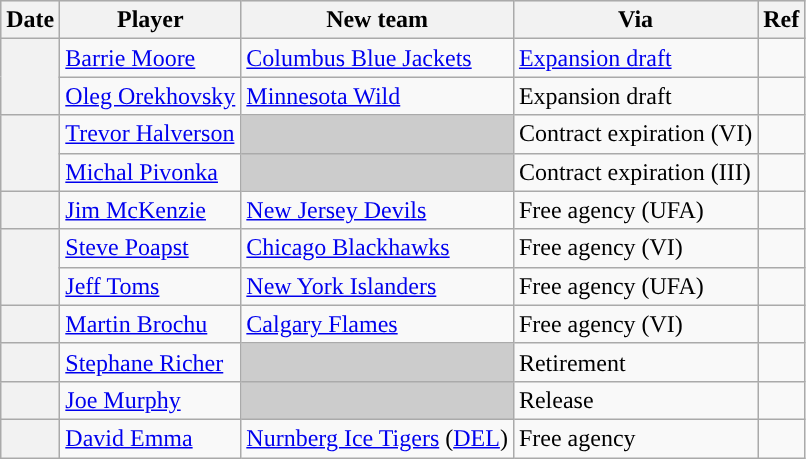<table class="wikitable plainrowheaders">
<tr style="background:#ddd; text-align:center;">
<th>Date</th>
<th>Player</th>
<th>New team</th>
<th>Via</th>
<th>Ref</th>
</tr>
<tr>
<th scope="row" rowspan=2></th>
<td><a href='#'>Barrie Moore</a></td>
<td><a href='#'>Columbus Blue Jackets</a></td>
<td><a href='#'>Expansion draft</a></td>
<td></td>
</tr>
<tr>
<td><a href='#'>Oleg Orekhovsky</a></td>
<td><a href='#'>Minnesota Wild</a></td>
<td>Expansion draft</td>
<td></td>
</tr>
<tr>
<th scope="row" rowspan=2></th>
<td><a href='#'>Trevor Halverson</a></td>
<td style="background:#ccc"></td>
<td>Contract expiration (VI)</td>
<td></td>
</tr>
<tr>
<td><a href='#'>Michal Pivonka</a></td>
<td style="background:#ccc"></td>
<td>Contract expiration (III)</td>
<td></td>
</tr>
<tr>
<th scope="row"></th>
<td><a href='#'>Jim McKenzie</a></td>
<td><a href='#'>New Jersey Devils</a></td>
<td>Free agency (UFA)</td>
<td></td>
</tr>
<tr>
<th scope="row" rowspan=2></th>
<td><a href='#'>Steve Poapst</a></td>
<td><a href='#'>Chicago Blackhawks</a></td>
<td>Free agency (VI)</td>
<td></td>
</tr>
<tr>
<td><a href='#'>Jeff Toms</a></td>
<td><a href='#'>New York Islanders</a></td>
<td>Free agency (UFA)</td>
<td></td>
</tr>
<tr>
<th scope="row"></th>
<td><a href='#'>Martin Brochu</a></td>
<td><a href='#'>Calgary Flames</a></td>
<td>Free agency (VI)</td>
<td></td>
</tr>
<tr>
<th scope="row"></th>
<td><a href='#'>Stephane Richer</a></td>
<td style="background:#ccc"></td>
<td>Retirement</td>
<td></td>
</tr>
<tr>
<th scope="row"></th>
<td><a href='#'>Joe Murphy</a></td>
<td style="background:#ccc"></td>
<td>Release</td>
<td></td>
</tr>
<tr>
<th scope="row"></th>
<td><a href='#'>David Emma</a></td>
<td><a href='#'>Nurnberg Ice Tigers</a> (<a href='#'>DEL</a>)</td>
<td>Free agency</td>
<td></td>
</tr>
</table>
